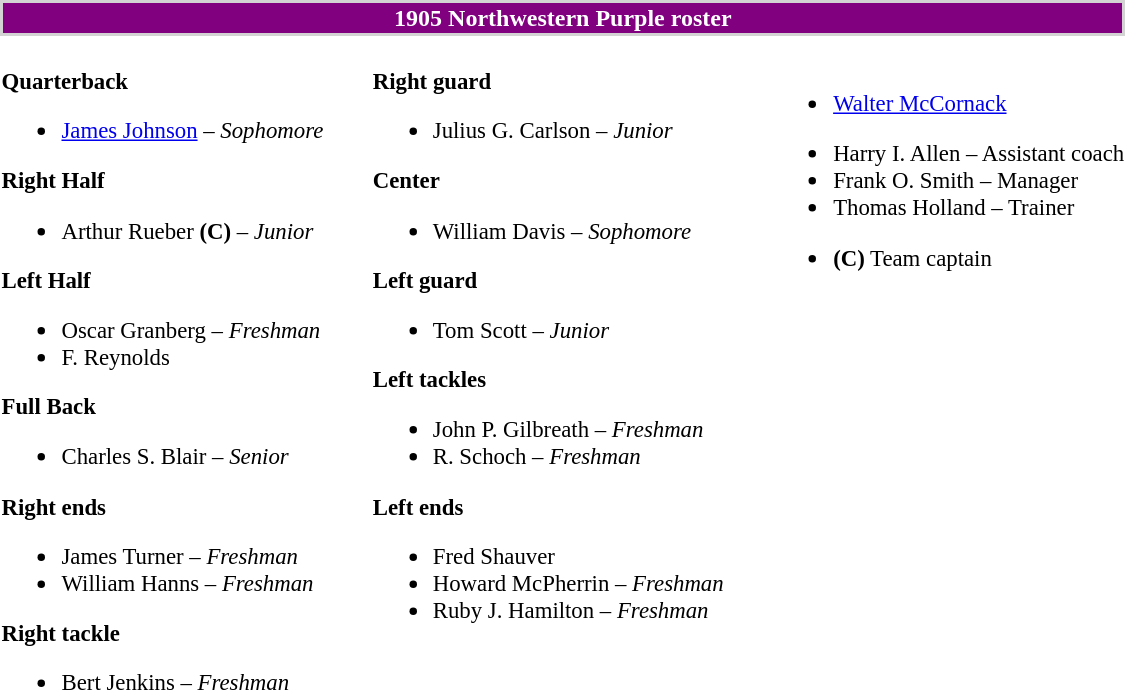<table class="toccolours" style="text-align: left;">
<tr>
<td colspan="9" style="background-color: #800080; color: white; text-align: center; ;border:2px solid lightgray"><strong>1905 Northwestern Purple roster</strong></td>
</tr>
<tr>
<td style="font-size: 95%;" valign="top"><br><strong>Quarterback</strong><ul><li><a href='#'>James Johnson</a> – <em>Sophomore</em></li></ul><strong>Right Half</strong><ul><li>Arthur Rueber <strong>(C)</strong> – <em>Junior</em></li></ul><strong>Left Half</strong><ul><li>Oscar Granberg – <em>Freshman</em></li><li>F. Reynolds</li></ul><strong>Full Back</strong><ul><li>Charles S. Blair – <em>Senior</em></li></ul><strong>Right ends</strong><ul><li>James Turner – <em>Freshman</em></li><li>William Hanns – <em>Freshman</em></li></ul><strong>Right tackle</strong><ul><li>Bert Jenkins – <em>Freshman</em></li></ul></td>
<td width="25"> </td>
<td valign="top" style="font-size: 95%;"><br><strong>Right guard</strong><ul><li>Julius G. Carlson – <em>Junior</em></li></ul><strong>Center</strong><ul><li>William Davis – <em>Sophomore</em></li></ul><strong>Left guard</strong><ul><li>Tom Scott – <em>Junior</em></li></ul><strong>Left tackles</strong><ul><li>John P. Gilbreath – <em>Freshman</em></li><li>R. Schoch – <em>Freshman</em></li></ul><strong>Left ends</strong><ul><li>Fred Shauver</li><li>Howard McPherrin – <em>Freshman</em></li><li>Ruby J. Hamilton – <em>Freshman</em></li></ul></td>
<td width="25"> </td>
<td valign="top" style="font-size: 95%;"><br><ul><li><a href='#'>Walter McCornack</a></li></ul><ul><li>Harry I. Allen – Assistant coach</li><li>Frank O. Smith – Manager</li><li>Thomas Holland – Trainer</li></ul><ul><li><strong>(C)</strong> Team captain</li></ul></td>
</tr>
</table>
